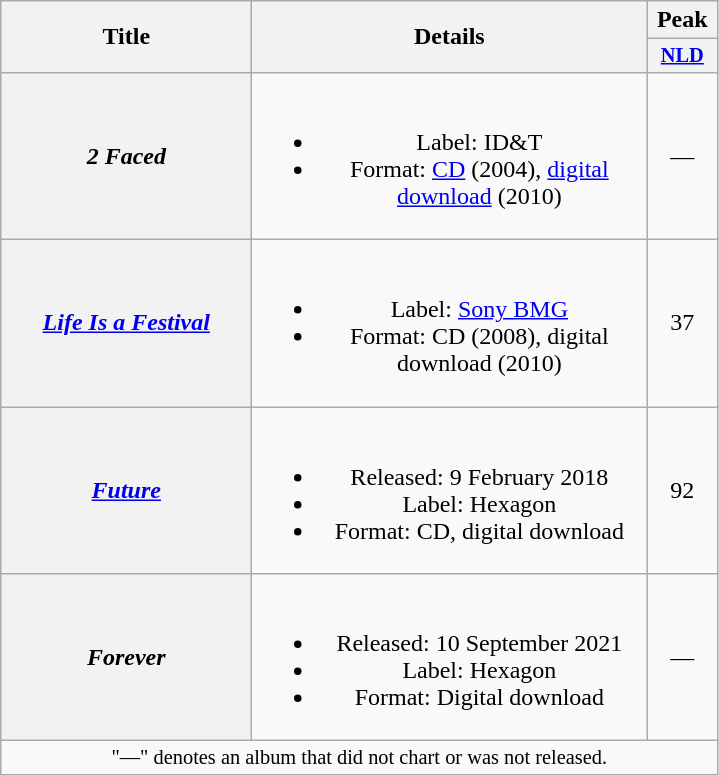<table class="wikitable plainrowheaders" style="text-align:center;">
<tr>
<th scope="col" rowspan="2" style="width:10em;">Title</th>
<th scope="col" rowspan="2" style="width:16em;">Details</th>
<th>Peak</th>
</tr>
<tr>
<th scope="col" style="width:3em;font-size:85%;"><a href='#'>NLD</a><br></th>
</tr>
<tr>
<th scope="row"><em>2 Faced</em></th>
<td><br><ul><li>Label: ID&T</li><li>Format: <a href='#'>CD</a> (2004), <a href='#'>digital download</a> (2010)</li></ul></td>
<td>—</td>
</tr>
<tr>
<th scope="row"><em><a href='#'>Life Is a Festival</a></em></th>
<td><br><ul><li>Label: <a href='#'>Sony BMG</a></li><li>Format: CD (2008), digital download (2010)</li></ul></td>
<td>37</td>
</tr>
<tr>
<th scope="row"><em><a href='#'>Future</a></em></th>
<td><br><ul><li>Released: 9 February 2018</li><li>Label: Hexagon</li><li>Format: CD, digital download</li></ul></td>
<td>92</td>
</tr>
<tr>
<th scope="row"><em>Forever</em></th>
<td><br><ul><li>Released: 10 September 2021</li><li>Label: Hexagon</li><li>Format: Digital download</li></ul></td>
<td>—</td>
</tr>
<tr>
<td colspan="4" style="font-size:85%">"—" denotes an album that did not chart or was not released.</td>
</tr>
</table>
